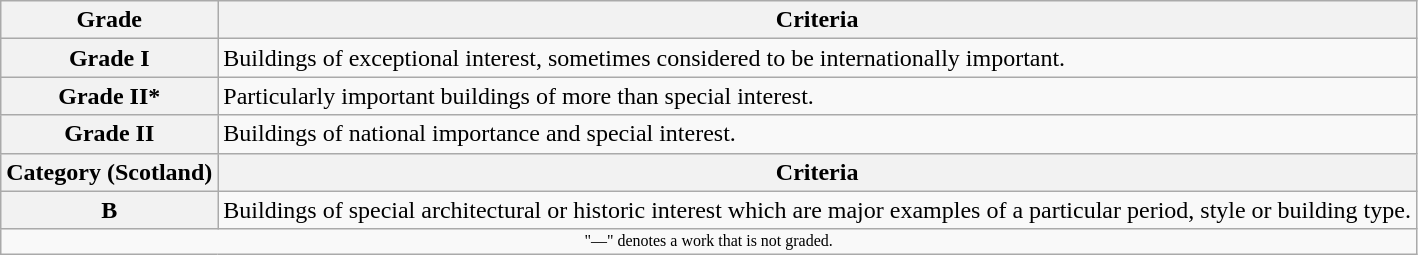<table class="wikitable" border="1">
<tr>
<th>Grade</th>
<th>Criteria</th>
</tr>
<tr>
<th>Grade I</th>
<td>Buildings of exceptional interest, sometimes considered to be internationally important.</td>
</tr>
<tr>
<th>Grade II*</th>
<td>Particularly important buildings of more than special interest.</td>
</tr>
<tr>
<th>Grade II</th>
<td>Buildings of national importance and special interest.</td>
</tr>
<tr>
<th>Category (Scotland)</th>
<th>Criteria</th>
</tr>
<tr>
<th align="center" >B</th>
<td>Buildings of special architectural or historic interest which are major examples of a particular period, style or building type.</td>
</tr>
<tr>
<td align="center" colspan="14" style="font-size: 8pt">"—" denotes a work that is not graded.</td>
</tr>
</table>
